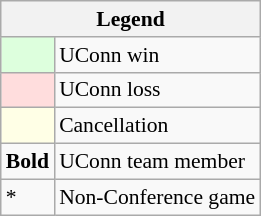<table class="wikitable" style="font-size:90%">
<tr>
<th colspan=2>Legend</th>
</tr>
<tr>
<td style="background:#ddffdd;"> </td>
<td>UConn win</td>
</tr>
<tr>
<td style="background:#ffdddd;"> </td>
<td>UConn loss</td>
</tr>
<tr>
<td style="background:#ffffe6;"> </td>
<td>Cancellation</td>
</tr>
<tr>
<td><strong>Bold</strong></td>
<td>UConn team member</td>
</tr>
<tr>
<td>*</td>
<td>Non-Conference game</td>
</tr>
</table>
